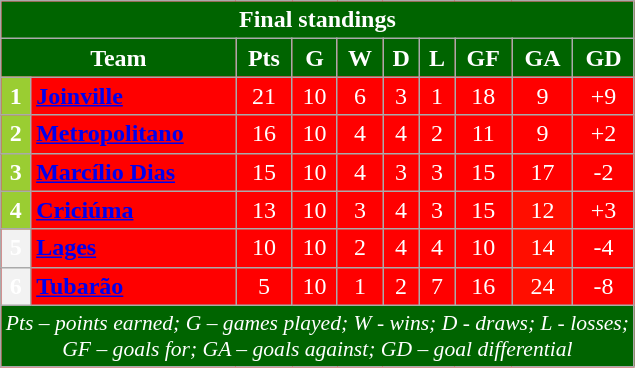<table class="wikitable" style="text-align:center; color:white; background:#ff0000">
<tr>
<th style="background:#006400" colspan="10">Final standings</th>
</tr>
<tr>
<th style="background:#006400" colspan="2">Team</th>
<th style="background:#006400">Pts</th>
<th style="background:#006400">G</th>
<th style="background:#006400">W</th>
<th style="background:#006400">D</th>
<th style="background:#006400">L</th>
<th style="background:#006400">GF</th>
<th style="background:#006400">GA</th>
<th style="background:#006400">GD</th>
</tr>
<tr>
<th style="background:#9ACD32">1</th>
<td align="left"><a href='#'><span><strong>Joinville</strong></span></a></td>
<td bgcolor=#ff0000 align="center"><span>21</span></td>
<td bgcolor=#ff0000 align="center"><span>10</span></td>
<td bgcolor=#ff0000 align="center"><span>6</span></td>
<td bgcolor=#ff0000 align="center"><span>3</span></td>
<td bgcolor=#ff0000 align="center"><span>1</span></td>
<td bgcolor=#ff0000 align="center"><span>18</span></td>
<td bgcolor=#ff0000 align="center"><span>9</span></td>
<td bgcolor=#ff0000 align="center"><span>+9</span></td>
</tr>
<tr>
<th style="background:#9ACD32">2</th>
<td align="left"><a href='#'><span> <strong>Metropolitano</strong></span></a></td>
<td bgcolor=#ff0000 align="center"><span>16</span></td>
<td bgcolor=#ff0000 align="center"><span>10</span></td>
<td bgcolor=#ff0000 align="center"><span>4</span></td>
<td bgcolor=#ff0000 align="center"><span>4</span></td>
<td bgcolor=#ff0000 align="center"><span>2</span></td>
<td bgcolor=#ff0000 align="center"><span>11</span></td>
<td bgcolor=#ff0000 align="center"><span>9</span></td>
<td bgcolor=#ff0000 align="center"><span>+2</span></td>
</tr>
<tr>
<th style="background:#9ACD32">3</th>
<td align="left"><a href='#'><span><strong>Marcílio Dias</strong></span></a></td>
<td bgcolor=#ff0000 align="center"><span>15</span></td>
<td bgcolor=#ff0000 align="center"><span>10</span></td>
<td bgcolor=#ff0000 align="center"><span>4</span></td>
<td bgcolor=#ff0000 align="center"><span>3</span></td>
<td bgcolor=#ff0000 align="center"><span>3</span></td>
<td bgcolor=#ff0000 align="center"><span>15</span></td>
<td bgcolor=#ff0000 align="center"><span>17</span></td>
<td bgcolor=#ff0000 align="center"><span>-2</span></td>
</tr>
<tr>
<th style="background:#9ACD32">4</th>
<td align="left"><a href='#'><span><strong>Criciúma</strong></span></a></td>
<td bgcolor=#ff0000 align="center"><span>13</span></td>
<td bgcolor=#ff0000 align="center"><span>10</span></td>
<td bgcolor=#ff0000 align="center"><span>3</span></td>
<td bgcolor=#ff0000 align="center"><span>4</span></td>
<td bgcolor=#ff0000 align="center"><span>3</span></td>
<td bgcolor=#ff0000 align="center"><span>15</span></td>
<td bgcolor=#ff0E00 align="center"><span>12</span></td>
<td bgcolor=#ff0000 align="center"><span>+3</span></td>
</tr>
<tr>
<th>5</th>
<td align="left"><a href='#'><span><strong>Lages</strong></span></a></td>
<td bgcolor=#ff0000 align="center"><span>10</span></td>
<td bgcolor=#ff0000 align="center"><span>10</span></td>
<td bgcolor=#ff0000 align="center"><span>2</span></td>
<td bgcolor=#ff0000 align="center"><span>4</span></td>
<td bgcolor=#ff0000 align="center"><span>4</span></td>
<td bgcolor=#ff0000 align="center"><span>10</span></td>
<td bgcolor=#ff0E00 align="center"><span>14</span></td>
<td bgcolor=#ff0000 align="center"><span>-4</span></td>
</tr>
<tr>
<th>6</th>
<td align="left"><a href='#'><span> <strong>Tubarão</strong></span></a></td>
<td bgcolor=#ff0000 align="center"><span>5</span></td>
<td bgcolor=#ff0000 align="center"><span>10</span></td>
<td bgcolor=#ff0000 align="center"><span>1</span></td>
<td bgcolor=#ff0000 align="center"><span>2</span></td>
<td bgcolor=#ff0000 align="center"><span>7</span></td>
<td bgcolor=#ff0000 align="center"><span>16</span></td>
<td bgcolor=#ff0E00 align="center"><span>24</span></td>
<td bgcolor=#ff0000 align="center"><span>-8</span></td>
</tr>
<tr>
<td colspan="10" style="background:#006400; font-size:90%; font-style:italic">Pts – points earned; G – games played; W - wins; D - draws; L - losses;<br>GF – goals for; GA – goals against; GD – goal differential</td>
</tr>
</table>
